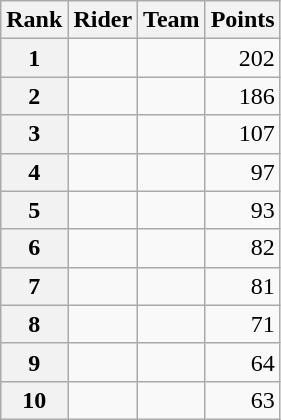<table class="wikitable">
<tr>
<th scope="col">Rank</th>
<th scope="col">Rider</th>
<th scope="col">Team</th>
<th scope="col">Points</th>
</tr>
<tr>
<th scope="row">1</th>
<td>   </td>
<td></td>
<td style="text-align:right;">202</td>
</tr>
<tr>
<th scope="row">2</th>
<td></td>
<td></td>
<td style="text-align:right;">186</td>
</tr>
<tr>
<th scope="row">3</th>
<td></td>
<td></td>
<td style="text-align:right;">107</td>
</tr>
<tr>
<th scope="row">4</th>
<td></td>
<td></td>
<td style="text-align:right;">97</td>
</tr>
<tr>
<th scope="row">5</th>
<td></td>
<td></td>
<td style="text-align:right;">93</td>
</tr>
<tr>
<th scope="row">6</th>
<td></td>
<td></td>
<td style="text-align:right;">82</td>
</tr>
<tr>
<th scope="row">7</th>
<td></td>
<td></td>
<td style="text-align:right;">81</td>
</tr>
<tr>
<th scope="row">8</th>
<td></td>
<td></td>
<td style="text-align:right;">71</td>
</tr>
<tr>
<th scope="row">9</th>
<td></td>
<td></td>
<td style="text-align:right;">64</td>
</tr>
<tr>
<th scope="row">10</th>
<td></td>
<td></td>
<td style="text-align:right;">63</td>
</tr>
</table>
